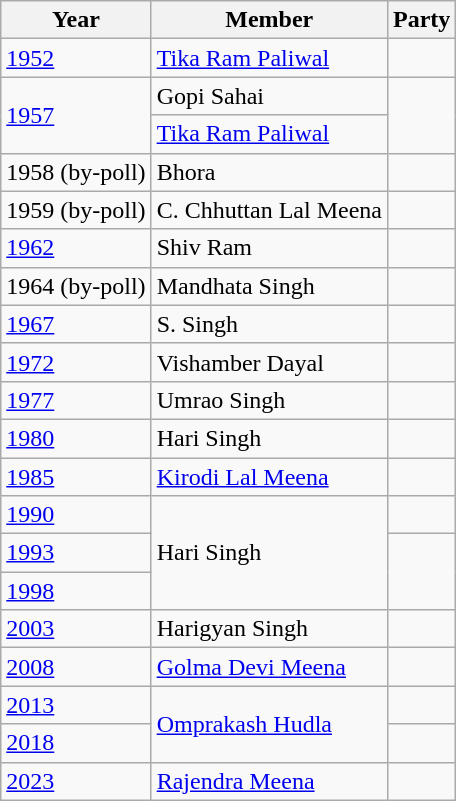<table class="wikitable sortable">
<tr>
<th>Year</th>
<th>Member</th>
<th colspan="2">Party</th>
</tr>
<tr>
<td><a href='#'>1952</a></td>
<td><a href='#'>Tika Ram Paliwal</a></td>
<td></td>
</tr>
<tr>
<td rowspan=2><a href='#'>1957</a></td>
<td>Gopi Sahai</td>
</tr>
<tr>
<td><a href='#'>Tika Ram Paliwal</a></td>
</tr>
<tr>
<td>1958 (by-poll)</td>
<td>Bhora</td>
<td></td>
</tr>
<tr>
<td>1959 (by-poll)</td>
<td>C. Chhuttan Lal Meena</td>
<td></td>
</tr>
<tr>
<td><a href='#'>1962</a></td>
<td>Shiv Ram</td>
<td></td>
</tr>
<tr>
<td>1964 (by-poll)</td>
<td>Mandhata Singh</td>
<td></td>
</tr>
<tr>
<td><a href='#'>1967</a></td>
<td>S. Singh</td>
<td></td>
</tr>
<tr>
<td><a href='#'>1972</a></td>
<td>Vishamber Dayal</td>
<td></td>
</tr>
<tr>
<td><a href='#'>1977</a></td>
<td>Umrao Singh</td>
<td></td>
</tr>
<tr>
<td><a href='#'>1980</a></td>
<td>Hari Singh</td>
<td></td>
</tr>
<tr>
<td><a href='#'>1985</a></td>
<td><a href='#'>Kirodi Lal Meena</a></td>
<td></td>
</tr>
<tr>
<td><a href='#'>1990</a></td>
<td rowspan=3>Hari Singh</td>
<td></td>
</tr>
<tr>
<td><a href='#'>1993</a></td>
</tr>
<tr>
<td><a href='#'>1998</a></td>
</tr>
<tr>
<td><a href='#'>2003</a></td>
<td>Harigyan Singh</td>
<td></td>
</tr>
<tr>
<td><a href='#'>2008</a></td>
<td><a href='#'>Golma Devi Meena</a></td>
<td></td>
</tr>
<tr>
<td><a href='#'>2013</a></td>
<td rowspan=2><a href='#'>Omprakash Hudla</a></td>
<td></td>
</tr>
<tr>
<td><a href='#'>2018</a></td>
<td></td>
</tr>
<tr>
<td><a href='#'>2023</a></td>
<td><a href='#'>Rajendra Meena</a></td>
<td></td>
</tr>
</table>
